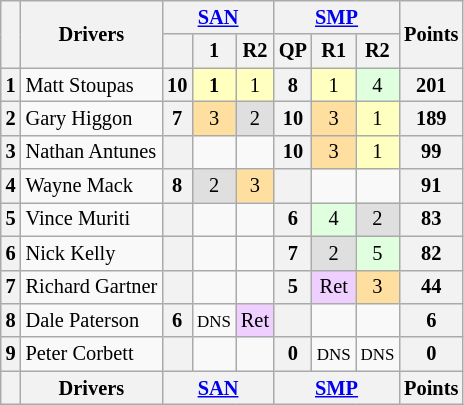<table class="wikitable" style="font-size:85%; text-align:center;">
<tr>
<th rowspan=2></th>
<th rowspan=2>Drivers</th>
<th colspan=3><a href='#'>SAN</a><br></th>
<th colspan=3><a href='#'>SMP</a><br></th>
<th rowspan=2>Points</th>
</tr>
<tr>
<th></th>
<th>1</th>
<th>R2</th>
<th>QP</th>
<th>R1</th>
<th>R2</th>
</tr>
<tr>
<th>1</th>
<td align=left> Matt Stoupas</td>
<th>10</th>
<td style="background:#ffffbf;"><strong>1</strong></td>
<td style="background:#ffffbf;">1</td>
<th>8</th>
<td style="background:#ffffbf;">1</td>
<td style="background:#dfffdf;">4</td>
<th>201</th>
</tr>
<tr>
<th>2</th>
<td align=left> Gary Higgon</td>
<th>7</th>
<td style="background:#ffdf9f;">3</td>
<td style="background:#dfdfdf;">2</td>
<th>10</th>
<td style="background:#ffdf9f;">3</td>
<td style="background:#ffffbf;">1</td>
<th>189</th>
</tr>
<tr>
<th>3</th>
<td align="left" f> Nathan Antunes</td>
<th></th>
<td></td>
<td></td>
<th>10</th>
<td style="background:#ffdf9f;">3</td>
<td style="background:#ffffbf;">1</td>
<th>99</th>
</tr>
<tr>
<th>4</th>
<td align="left"> Wayne Mack</td>
<th>8</th>
<td style="background:#dfdfdf;">2</td>
<td style="background:#ffdf9f;">3</td>
<th></th>
<td></td>
<td></td>
<th>91</th>
</tr>
<tr>
<th>5</th>
<td align="left"> Vince Muriti</td>
<th></th>
<td></td>
<td></td>
<th>6</th>
<td style="background:#dfffdf;">4</td>
<td style="background:#dfdfdf;">2</td>
<th>83</th>
</tr>
<tr>
<th>6</th>
<td align="left"> Nick Kelly</td>
<th></th>
<td></td>
<td></td>
<th>7</th>
<td style="background:#dfdfdf;">2</td>
<td style="background:#dfffdf;">5</td>
<th>82</th>
</tr>
<tr>
<th>7</th>
<td align="left"> Richard Gartner</td>
<th></th>
<td></td>
<td></td>
<th>5</th>
<td style="background:#efcfff;">Ret</td>
<td style="background:#ffdf9f;">3</td>
<th>44</th>
</tr>
<tr>
<th>8</th>
<td align="left"> Dale Paterson</td>
<th>6</th>
<td><small>DNS</small></td>
<td style="background:#efcfff;">Ret</td>
<th></th>
<td></td>
<td></td>
<th>6</th>
</tr>
<tr>
<th>9</th>
<td align="left"> Peter Corbett</td>
<th></th>
<td></td>
<td></td>
<th>0</th>
<td><small>DNS</small></td>
<td><small>DNS</small></td>
<th>0</th>
</tr>
<tr>
<th></th>
<th>Drivers</th>
<th colspan=3><a href='#'>SAN</a><br></th>
<th colspan=3><a href='#'>SMP</a><br></th>
<th>Points</th>
</tr>
</table>
